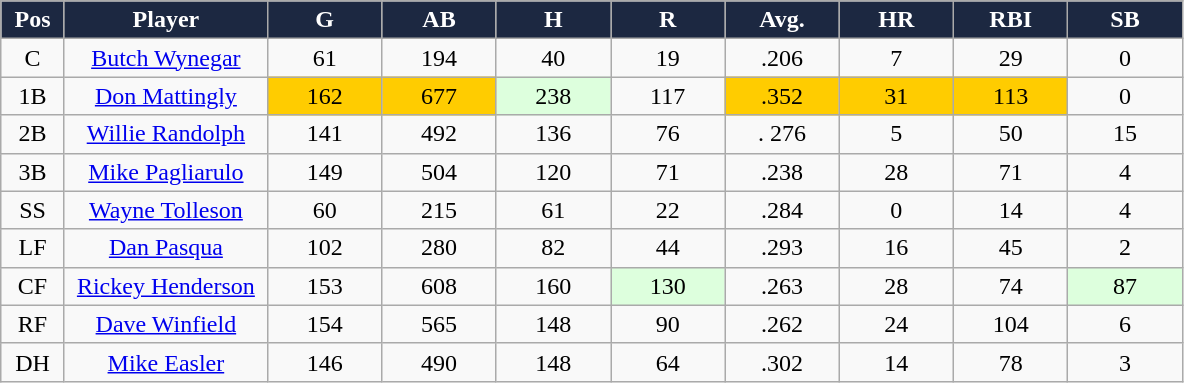<table class="wikitable sortable">
<tr>
<th style="background:#1c2841;color:white;" width="5%">Pos</th>
<th style="background:#1c2841;color:white;" width="16%">Player</th>
<th style="background:#1c2841;color:white;" width="9%">G</th>
<th style="background:#1c2841;color:white;" width="9%">AB</th>
<th style="background:#1c2841;color:white;" width="9%">H</th>
<th style="background:#1c2841;color:white;" width="9%">R</th>
<th style="background:#1c2841;color:white;" width="9%">Avg.</th>
<th style="background:#1c2841;color:white;" width="9%">HR</th>
<th style="background:#1c2841;color:white;" width="9%">RBI</th>
<th style="background:#1c2841;color:white;" width="9%">SB</th>
</tr>
<tr align="center">
<td>C</td>
<td><a href='#'>Butch Wynegar</a></td>
<td>61</td>
<td>194</td>
<td>40</td>
<td>19</td>
<td>.206</td>
<td>7</td>
<td>29</td>
<td>0</td>
</tr>
<tr align="center">
<td>1B</td>
<td><a href='#'>Don Mattingly</a></td>
<td bgcolor="#FFCC00">162</td>
<td bgcolor="#FFCC00">677</td>
<td bgcolor="#DDFFDD">238</td>
<td>117</td>
<td bgcolor="#FFCC00">.352</td>
<td bgcolor="#FFCC00">31</td>
<td bgcolor="#FFCC00">113</td>
<td>0</td>
</tr>
<tr align="center">
<td>2B</td>
<td><a href='#'>Willie Randolph</a></td>
<td>141</td>
<td>492</td>
<td>136</td>
<td>76</td>
<td>. 276</td>
<td>5</td>
<td>50</td>
<td>15</td>
</tr>
<tr align="center">
<td>3B</td>
<td><a href='#'>Mike Pagliarulo</a></td>
<td>149</td>
<td>504</td>
<td>120</td>
<td>71</td>
<td>.238</td>
<td>28</td>
<td>71</td>
<td>4</td>
</tr>
<tr align="center">
<td>SS</td>
<td><a href='#'>Wayne Tolleson</a></td>
<td>60</td>
<td>215</td>
<td>61</td>
<td>22</td>
<td>.284</td>
<td>0</td>
<td>14</td>
<td>4</td>
</tr>
<tr align="center">
<td>LF</td>
<td><a href='#'>Dan Pasqua</a></td>
<td>102</td>
<td>280</td>
<td>82</td>
<td>44</td>
<td>.293</td>
<td>16</td>
<td>45</td>
<td>2</td>
</tr>
<tr align="center">
<td>CF</td>
<td><a href='#'>Rickey Henderson</a></td>
<td>153</td>
<td>608</td>
<td>160</td>
<td bgcolor="#DDFFDD">130</td>
<td>.263</td>
<td>28</td>
<td>74</td>
<td bgcolor="#DDFFDD">87</td>
</tr>
<tr align="center">
<td>RF</td>
<td><a href='#'>Dave Winfield</a></td>
<td>154</td>
<td>565</td>
<td>148</td>
<td>90</td>
<td>.262</td>
<td>24</td>
<td>104</td>
<td>6</td>
</tr>
<tr align="center">
<td>DH</td>
<td><a href='#'>Mike Easler</a></td>
<td>146</td>
<td>490</td>
<td>148</td>
<td>64</td>
<td>.302</td>
<td>14</td>
<td>78</td>
<td>3</td>
</tr>
</table>
